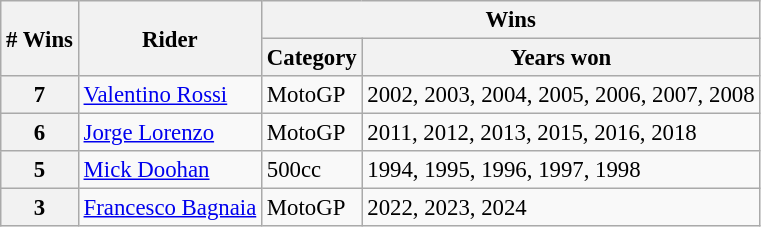<table class="wikitable" style="font-size: 95%;">
<tr>
<th rowspan=2># Wins</th>
<th rowspan=2>Rider</th>
<th colspan=2>Wins</th>
</tr>
<tr>
<th>Category</th>
<th>Years won</th>
</tr>
<tr>
<th>7</th>
<td> <a href='#'>Valentino Rossi</a></td>
<td>MotoGP</td>
<td>2002, 2003, 2004, 2005, 2006, 2007, 2008</td>
</tr>
<tr>
<th>6</th>
<td> <a href='#'>Jorge Lorenzo</a></td>
<td>MotoGP</td>
<td>2011, 2012, 2013, 2015, 2016, 2018</td>
</tr>
<tr>
<th>5</th>
<td> <a href='#'>Mick Doohan</a></td>
<td>500cc</td>
<td>1994, 1995, 1996, 1997, 1998</td>
</tr>
<tr>
<th>3</th>
<td> <a href='#'>Francesco Bagnaia</a></td>
<td>MotoGP</td>
<td>2022, 2023, 2024</td>
</tr>
</table>
